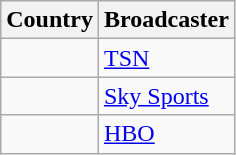<table class="wikitable">
<tr>
<th align=center>Country</th>
<th align=center>Broadcaster</th>
</tr>
<tr>
<td></td>
<td><a href='#'>TSN</a></td>
</tr>
<tr>
<td></td>
<td><a href='#'>Sky Sports</a></td>
</tr>
<tr>
<td></td>
<td><a href='#'>HBO</a></td>
</tr>
</table>
